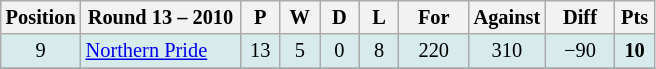<table class="wikitable" style="text-align:center; font-size:85%;">
<tr>
<th width=40 abbr="Position">Position</th>
<th width=100>Round 13 – 2010</th>
<th width=20 abbr="Played">P</th>
<th width=20 abbr="Won">W</th>
<th width=20 abbr="Drawn">D</th>
<th width=20 abbr="Lost">L</th>
<th width=40 abbr="Points for">For</th>
<th width=40 abbr="Points against">Against</th>
<th width=40 abbr="Points difference">Diff</th>
<th width=20 abbr="Points">Pts</th>
</tr>
<tr style="background: #d7ebed;">
<td>9</td>
<td style="text-align:left;"> <a href='#'>Northern Pride</a></td>
<td>13</td>
<td>5</td>
<td>0</td>
<td>8</td>
<td>220</td>
<td>310</td>
<td>−90</td>
<td><strong>10</strong></td>
</tr>
<tr>
</tr>
</table>
